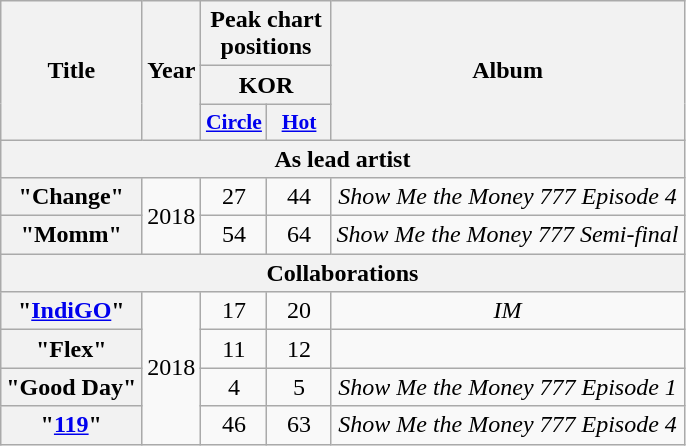<table class="wikitable plainrowheaders" style="text-align:center;">
<tr>
<th scope="col" rowspan="3">Title</th>
<th scope="col" rowspan="3">Year</th>
<th scope="col" colspan="2">Peak chart positions</th>
<th scope="col" rowspan="3">Album</th>
</tr>
<tr>
<th scope="col" colspan="2">KOR</th>
</tr>
<tr>
<th scope="col" style="width:2.5em;font-size:90%;"><a href='#'>Circle</a><br></th>
<th scope="col" style="width:2.5em;font-size:90%;"><a href='#'>Hot</a><br></th>
</tr>
<tr>
<th scope="col" colspan="5">As lead artist</th>
</tr>
<tr>
<th scope="row">"Change" </th>
<td rowspan="2">2018</td>
<td>27</td>
<td>44</td>
<td><em>Show Me the Money 777 Episode 4</em></td>
</tr>
<tr>
<th scope="row">"Momm" </th>
<td>54</td>
<td>64</td>
<td><em>Show Me the Money 777 Semi-final</em></td>
</tr>
<tr>
<th scope="col" colspan="5">Collaborations</th>
</tr>
<tr>
<th scope="row">"<a href='#'>IndiGO</a>" </th>
<td rowspan="4">2018</td>
<td>17</td>
<td>20</td>
<td><em>IM</em></td>
</tr>
<tr>
<th scope="row">"Flex" </th>
<td>11</td>
<td>12</td>
<td></td>
</tr>
<tr>
<th scope="row">"Good Day" </th>
<td>4</td>
<td>5</td>
<td><em>Show Me the Money 777 Episode 1</em></td>
</tr>
<tr>
<th scope="row">"<a href='#'>119</a>" </th>
<td>46</td>
<td>63</td>
<td><em>Show Me the Money 777 Episode 4</em></td>
</tr>
</table>
